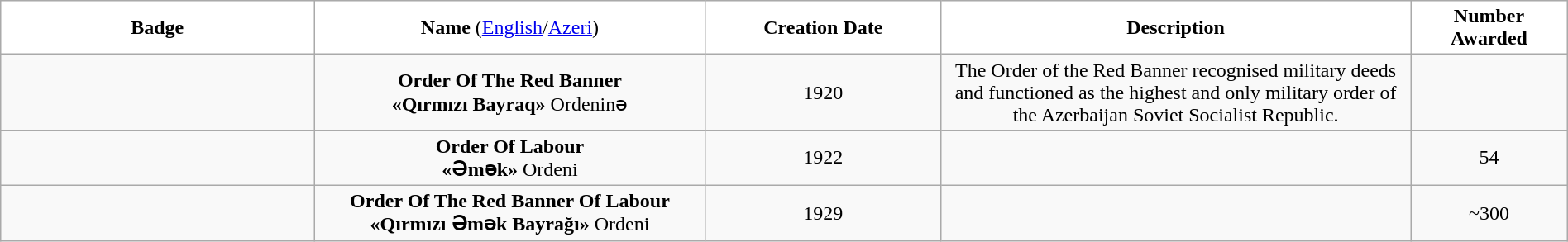<table class="wikitable" width="100%" style="text-align:center;">
<tr>
<td width="20%" bgcolor="#FFFFFF"><strong>Badge</strong></td>
<td width="25%" bgcolor="#FFFFFF"><strong>Name</strong> (<a href='#'>English</a>/<a href='#'>Azeri</a>)</td>
<td width="15%" bgcolor="#FFFFFF"><strong>Creation Date</strong></td>
<td width="30%" bgcolor="#FFFFFF"><strong>Description</strong></td>
<td width="10%" bgcolor="#FFFFFF"><strong>Number Awarded</strong></td>
</tr>
<tr>
<td></td>
<td><strong>Order Of The Red Banner</strong><br><strong>«Qırmızı Bayraq»</strong> Ordeninə</td>
<td>1920</td>
<td>The Order of the Red Banner recognised military deeds and functioned as the highest and only military order of the Azerbaijan Soviet Socialist Republic.</td>
<td></td>
</tr>
<tr>
<td></td>
<td><strong>Order Of Labour</strong><br><strong>«Əmək»</strong> Ordeni</td>
<td>1922</td>
<td></td>
<td>54</td>
</tr>
<tr>
<td></td>
<td><strong>Order Of The Red Banner Of Labour</strong><br><strong>«Qırmızı Əmək Bayrağı»</strong> Ordeni</td>
<td>1929</td>
<td></td>
<td>~300</td>
</tr>
</table>
